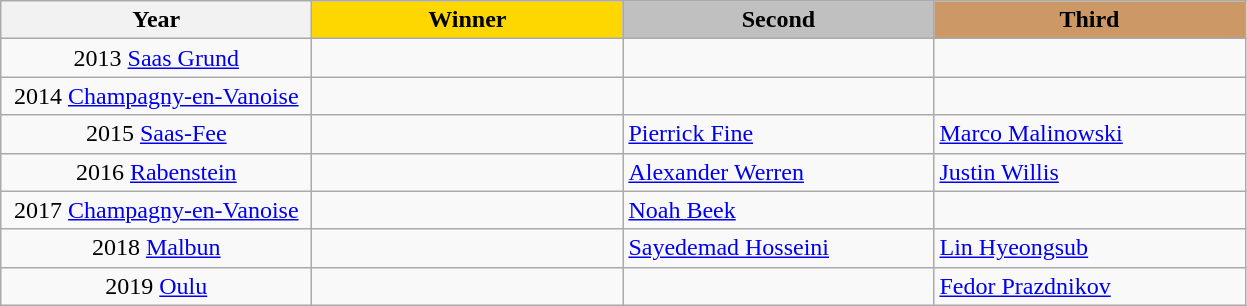<table class="wikitable">
<tr>
<th width = "200">Year</th>
<th width = "200" style="background: gold;">Winner</th>
<th width = "200" style="background: silver;">Second</th>
<th width = "200" style="background: #cc9966;">Third</th>
</tr>
<tr>
<td align="center">2013 <a href='#'>Saas Grund</a></td>
<td></td>
<td></td>
<td></td>
</tr>
<tr>
<td align="center">2014 <a href='#'>Champagny-en-Vanoise</a></td>
<td></td>
<td></td>
<td></td>
</tr>
<tr>
<td align="center">2015 <a href='#'>Saas-Fee</a></td>
<td> </td>
<td> <a href='#'>Pierrick Fine</a></td>
<td> <a href='#'>Marco Malinowski</a></td>
</tr>
<tr>
<td align="center">2016 <a href='#'>Rabenstein</a></td>
<td> </td>
<td> <a href='#'>Alexander Werren</a></td>
<td> <a href='#'>Justin Willis</a></td>
</tr>
<tr>
<td align="center">2017 <a href='#'>Champagny-en-Vanoise</a></td>
<td> </td>
<td> <a href='#'>Noah Beek</a></td>
<td> </td>
</tr>
<tr>
<td align="center">2018 <a href='#'>Malbun</a></td>
<td> </td>
<td> <a href='#'>Sayedemad Hosseini</a></td>
<td> <a href='#'>Lin Hyeongsub</a></td>
</tr>
<tr>
<td align="center">2019 <a href='#'>Oulu</a></td>
<td> </td>
<td> </td>
<td> <a href='#'>Fedor Prazdnikov</a></td>
</tr>
</table>
